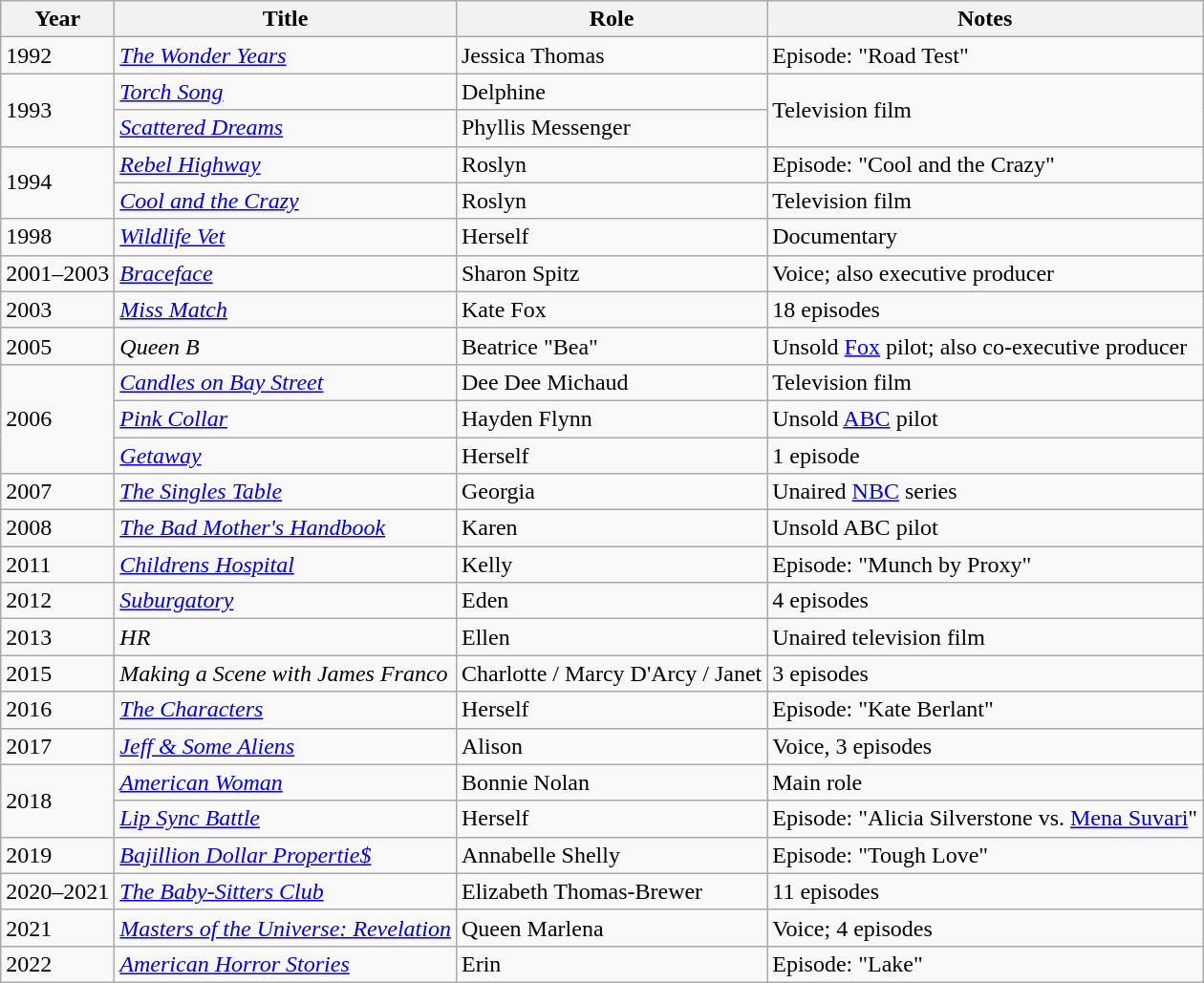<table class="wikitable sortable">
<tr>
<th>Year</th>
<th>Title</th>
<th>Role</th>
<th class="unsortable">Notes</th>
</tr>
<tr>
<td>1992</td>
<td><em><a href='#'>The Wonder Years</a></em></td>
<td>Jessica Thomas</td>
<td>Episode: "Road Test"</td>
</tr>
<tr>
<td rowspan="2">1993</td>
<td><em><a href='#'>Torch Song</a></em></td>
<td>Delphine</td>
<td rowspan="2">Television film</td>
</tr>
<tr>
<td><em><a href='#'>Scattered Dreams</a></em></td>
<td>Phyllis Messenger</td>
</tr>
<tr>
<td rowspan="2">1994</td>
<td><em><a href='#'>Rebel Highway</a></em></td>
<td>Roslyn</td>
<td>Episode: "Cool and the Crazy"</td>
</tr>
<tr>
<td><em><a href='#'>Cool and the Crazy</a></em></td>
<td>Roslyn</td>
<td>Television film</td>
</tr>
<tr>
<td>1998</td>
<td><em><a href='#'>Wildlife Vet</a></em></td>
<td>Herself</td>
<td>Documentary</td>
</tr>
<tr>
<td>2001–2003</td>
<td><em><a href='#'>Braceface</a></em></td>
<td>Sharon Spitz</td>
<td>Voice; also executive producer</td>
</tr>
<tr>
<td>2003</td>
<td><em><a href='#'>Miss Match</a></em></td>
<td>Kate Fox</td>
<td>18 episodes</td>
</tr>
<tr>
<td>2005</td>
<td><em>Queen B</em></td>
<td>Beatrice "Bea"</td>
<td>Unsold <a href='#'>Fox</a> pilot; also co-executive producer</td>
</tr>
<tr>
<td rowspan="3">2006</td>
<td><em><a href='#'>Candles on Bay Street</a></em></td>
<td>Dee Dee Michaud</td>
<td>Television film</td>
</tr>
<tr>
<td><em><a href='#'>Pink Collar</a></em></td>
<td>Hayden Flynn</td>
<td>Unsold <a href='#'>ABC</a> pilot</td>
</tr>
<tr>
<td><em><a href='#'>Getaway</a></em></td>
<td>Herself</td>
<td>1 episode</td>
</tr>
<tr>
<td>2007</td>
<td><em><a href='#'>The Singles Table</a></em></td>
<td>Georgia</td>
<td>Unaired <a href='#'>NBC</a> series</td>
</tr>
<tr>
<td>2008</td>
<td><em><a href='#'>The Bad Mother's Handbook</a></em></td>
<td>Karen</td>
<td>Unsold ABC pilot</td>
</tr>
<tr>
<td>2011</td>
<td><em><a href='#'>Childrens Hospital</a></em></td>
<td>Kelly</td>
<td>Episode: "Munch by Proxy"</td>
</tr>
<tr>
<td>2012</td>
<td><em><a href='#'>Suburgatory</a></em></td>
<td>Eden</td>
<td>4 episodes</td>
</tr>
<tr>
<td>2013</td>
<td><em>HR</em></td>
<td>Ellen</td>
<td>Unaired television film</td>
</tr>
<tr>
<td>2015</td>
<td><em>Making a Scene with James Franco</em></td>
<td>Charlotte / Marcy D'Arcy / Janet</td>
<td>3 episodes</td>
</tr>
<tr>
<td>2016</td>
<td><em><a href='#'>The Characters</a></em></td>
<td>Herself</td>
<td>Episode: "Kate Berlant"</td>
</tr>
<tr>
<td>2017</td>
<td><em><a href='#'>Jeff & Some Aliens</a></em></td>
<td>Alison</td>
<td>Voice, 3 episodes</td>
</tr>
<tr>
<td rowspan="2">2018</td>
<td><em><a href='#'>American Woman</a></em></td>
<td>Bonnie Nolan</td>
<td>Main role</td>
</tr>
<tr>
<td><em><a href='#'>Lip Sync Battle</a></em></td>
<td>Herself</td>
<td>Episode: "Alicia Silverstone vs. <a href='#'>Mena Suvari</a>"</td>
</tr>
<tr>
<td>2019</td>
<td><em><a href='#'>Bajillion Dollar Propertie$</a></em></td>
<td>Annabelle Shelly</td>
<td>Episode: "Tough Love"</td>
</tr>
<tr>
<td>2020–2021</td>
<td><em><a href='#'>The Baby-Sitters Club</a></em></td>
<td>Elizabeth Thomas-Brewer</td>
<td>11 episodes</td>
</tr>
<tr>
<td>2021</td>
<td><em><a href='#'>Masters of the Universe: Revelation</a></em></td>
<td>Queen Marlena</td>
<td>Voice; 4 episodes</td>
</tr>
<tr>
<td>2022</td>
<td><em><a href='#'>American Horror Stories</a></em></td>
<td>Erin</td>
<td>Episode: "Lake"</td>
</tr>
</table>
